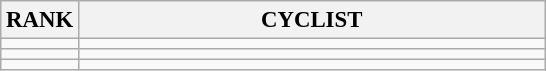<table class="wikitable" style="font-size:95%;">
<tr>
<th>RANK</th>
<th align="left" style="width: 20em">CYCLIST</th>
</tr>
<tr>
<td align="center"></td>
<td></td>
</tr>
<tr>
<td align="center"></td>
<td></td>
</tr>
<tr>
<td align="center"></td>
<td></td>
</tr>
</table>
